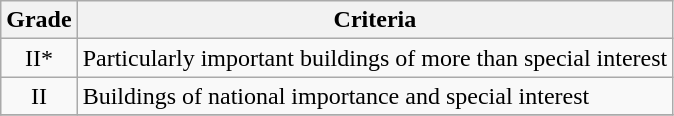<table class="wikitable" border="1">
<tr>
<th>Grade</th>
<th>Criteria</th>
</tr>
<tr>
<td align="center" >II*</td>
<td>Particularly important buildings of more than special interest</td>
</tr>
<tr>
<td align="center" >II</td>
<td>Buildings of national importance and special interest</td>
</tr>
<tr>
</tr>
</table>
